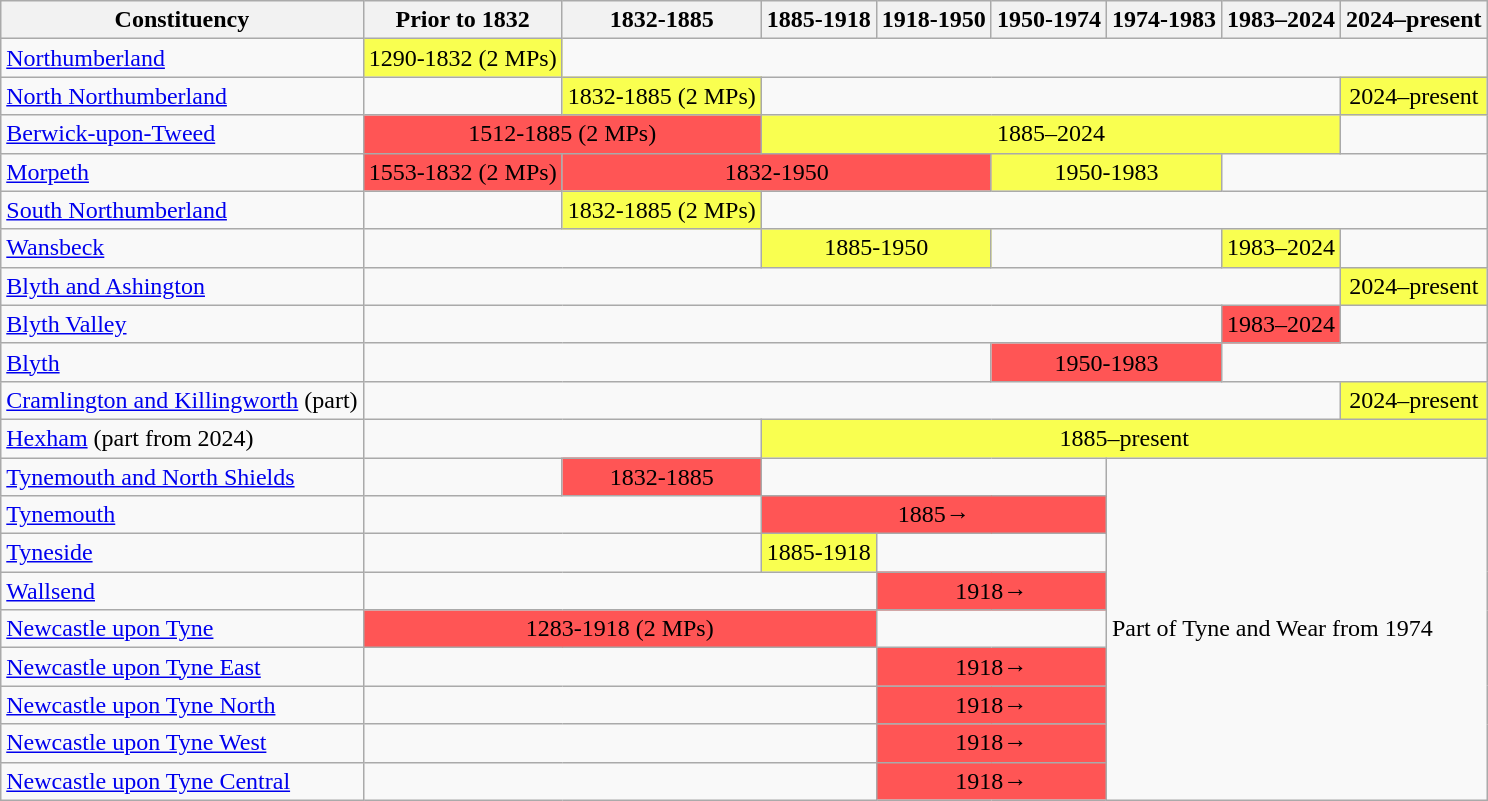<table class="wikitable">
<tr>
<th>Constituency</th>
<th>Prior to 1832</th>
<th>1832-1885</th>
<th>1885-1918</th>
<th>1918-1950</th>
<th>1950-1974</th>
<th>1974-1983</th>
<th>1983–2024</th>
<th>2024–present</th>
</tr>
<tr>
<td><a href='#'>Northumberland</a></td>
<td align="center" bgcolor="#f9ff50">1290-1832 (2 MPs)</td>
<td colspan="7"></td>
</tr>
<tr>
<td><a href='#'>North Northumberland</a></td>
<td></td>
<td align="center" bgcolor="#f9ff50">1832-1885 (2 MPs)</td>
<td colspan="5"></td>
<td align="center" bgcolor="#f9ff50">2024–present</td>
</tr>
<tr>
<td><a href='#'>Berwick-upon-Tweed</a></td>
<td colspan="2" align="center" bgcolor="#ff5555">1512-1885 (2 MPs)</td>
<td colspan="5" align="center" bgcolor="#f9ff50">1885–2024</td>
<td></td>
</tr>
<tr>
<td><a href='#'>Morpeth</a></td>
<td align="center" bgcolor="#ff5555">1553-1832 (2 MPs)</td>
<td colspan="3" align="center" bgcolor="#ff5555">1832-1950</td>
<td colspan="2" align="center" bgcolor="#f9ff50">1950-1983</td>
<td colspan="2"></td>
</tr>
<tr>
<td><a href='#'>South Northumberland</a></td>
<td></td>
<td align="center" bgcolor="#f9ff50">1832-1885 (2 MPs)</td>
<td colspan="6"></td>
</tr>
<tr>
<td><a href='#'>Wansbeck</a></td>
<td colspan="2"></td>
<td colspan="2" align="center" bgcolor="#f9ff50">1885-1950</td>
<td colspan="2"></td>
<td align="center" bgcolor="#f9ff50">1983–2024</td>
<td></td>
</tr>
<tr>
<td><a href='#'>Blyth and Ashington</a></td>
<td colspan="7"></td>
<td align="center" bgcolor="#f9ff50">2024–present</td>
</tr>
<tr>
<td><a href='#'>Blyth Valley</a></td>
<td colspan="6"></td>
<td align="center" bgcolor="#ff5555">1983–2024</td>
<td></td>
</tr>
<tr>
<td><a href='#'>Blyth</a></td>
<td colspan="4"></td>
<td colspan="2" align="center" bgcolor="#ff5555">1950-1983</td>
<td colspan="2"></td>
</tr>
<tr>
<td><a href='#'>Cramlington and Killingworth</a> (part)</td>
<td colspan="7"></td>
<td align="center" bgcolor="#f9ff50">2024–present</td>
</tr>
<tr>
<td><a href='#'>Hexham</a> (part from 2024)</td>
<td colspan="2"></td>
<td colspan="6" align="center" bgcolor="#f9ff50">1885–present</td>
</tr>
<tr>
<td><a href='#'>Tynemouth and North Shields</a></td>
<td></td>
<td align="center" bgcolor="#ff5555">1832-1885</td>
<td colspan="3"></td>
<td colspan="3" rowspan="9">Part of Tyne and Wear from 1974</td>
</tr>
<tr>
<td><a href='#'>Tynemouth</a></td>
<td colspan="2"></td>
<td colspan="3" align="center" bgcolor="#ff5555">1885→</td>
</tr>
<tr>
<td><a href='#'>Tyneside</a></td>
<td colspan="2"></td>
<td align="center" bgcolor="#f9ff50">1885-1918</td>
<td colspan="2"></td>
</tr>
<tr>
<td><a href='#'>Wallsend</a></td>
<td colspan="3"></td>
<td colspan="2" align="center" bgcolor="#ff5555">1918→</td>
</tr>
<tr>
<td><a href='#'>Newcastle upon Tyne</a></td>
<td colspan="3" align="center" bgcolor="#ff5555">1283-1918 (2 MPs)</td>
<td colspan="2"></td>
</tr>
<tr>
<td><a href='#'>Newcastle upon Tyne East</a></td>
<td colspan="3"></td>
<td colspan="2" align="center" bgcolor="#ff5555">1918→</td>
</tr>
<tr>
<td><a href='#'>Newcastle upon Tyne North</a></td>
<td colspan="3"></td>
<td colspan="2" align="center" bgcolor="#ff5555">1918→</td>
</tr>
<tr>
<td><a href='#'>Newcastle upon Tyne West</a></td>
<td colspan="3"></td>
<td colspan="2" align="center" bgcolor="#ff5555">1918→</td>
</tr>
<tr>
<td><a href='#'>Newcastle upon Tyne Central</a></td>
<td colspan="3"></td>
<td colspan="2" align="center" bgcolor="#ff5555">1918→</td>
</tr>
</table>
